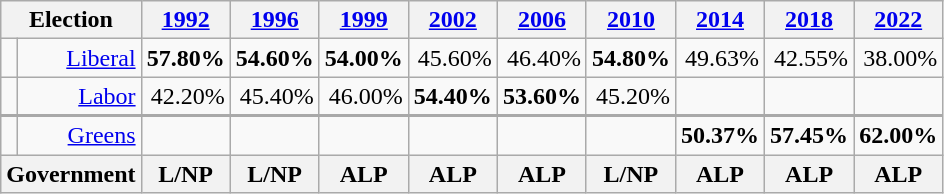<table class="wikitable">
<tr>
<th colspan="2">Election</th>
<th><a href='#'>1992</a></th>
<th><a href='#'>1996</a></th>
<th><a href='#'>1999</a></th>
<th><a href='#'>2002</a></th>
<th><a href='#'>2006</a></th>
<th><a href='#'>2010</a></th>
<th><a href='#'>2014</a></th>
<th><a href='#'>2018</a></th>
<th><a href='#'>2022</a></th>
</tr>
<tr align="right">
<td width="1pt" > </td>
<td><a href='#'>Liberal</a></td>
<td><strong>57.80%</strong></td>
<td><strong>54.60%</strong></td>
<td><strong>54.00%</strong></td>
<td>45.60%</td>
<td>46.40%</td>
<td><strong>54.80%</strong></td>
<td>49.63%</td>
<td>42.55%</td>
<td>38.00%</td>
</tr>
<tr align="right" style="border-bottom: 2px solid darkgray;">
<td width="1pt" > </td>
<td><a href='#'>Labor</a></td>
<td>42.20%</td>
<td>45.40%</td>
<td>46.00%</td>
<td><strong>54.40%</strong></td>
<td><strong>53.60%</strong></td>
<td>45.20%</td>
<td></td>
<td></td>
<td></td>
</tr>
<tr align="right">
<td width="1pt" > </td>
<td><a href='#'>Greens</a></td>
<td></td>
<td></td>
<td></td>
<td></td>
<td></td>
<td></td>
<td><strong>50.37%</strong></td>
<td><strong>57.45%</strong></td>
<td><strong>62.00%</strong></td>
</tr>
<tr align="right">
<th colspan="2">Government</th>
<th>L/NP</th>
<th>L/NP</th>
<th>ALP</th>
<th>ALP</th>
<th>ALP</th>
<th>L/NP</th>
<th>ALP</th>
<th>ALP</th>
<th>ALP</th>
</tr>
</table>
